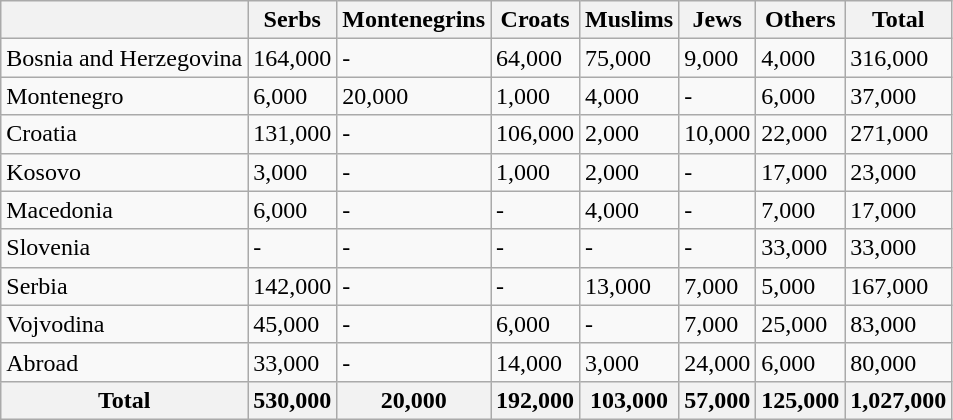<table class="wikitable" style="margin-right: auto; margin-right: auto; border: none;">
<tr>
<th></th>
<th>Serbs</th>
<th>Montenegrins</th>
<th>Croats</th>
<th>Muslims</th>
<th>Jews</th>
<th>Others</th>
<th>Total</th>
</tr>
<tr>
<td>Bosnia and Herzegovina</td>
<td>164,000</td>
<td>-</td>
<td>64,000</td>
<td>75,000</td>
<td>9,000</td>
<td>4,000</td>
<td>316,000</td>
</tr>
<tr>
<td>Montenegro</td>
<td>6,000</td>
<td>20,000</td>
<td>1,000</td>
<td>4,000</td>
<td>-</td>
<td>6,000</td>
<td>37,000</td>
</tr>
<tr>
<td>Croatia</td>
<td>131,000</td>
<td>-</td>
<td>106,000</td>
<td>2,000</td>
<td>10,000</td>
<td>22,000</td>
<td>271,000</td>
</tr>
<tr>
<td>Kosovo</td>
<td>3,000</td>
<td>-</td>
<td>1,000</td>
<td>2,000</td>
<td>-</td>
<td>17,000</td>
<td>23,000</td>
</tr>
<tr>
<td>Macedonia</td>
<td>6,000</td>
<td>-</td>
<td>-</td>
<td>4,000</td>
<td>-</td>
<td>7,000</td>
<td>17,000</td>
</tr>
<tr>
<td>Slovenia</td>
<td>-</td>
<td>-</td>
<td>-</td>
<td>-</td>
<td>-</td>
<td>33,000</td>
<td>33,000</td>
</tr>
<tr>
<td>Serbia</td>
<td>142,000</td>
<td>-</td>
<td>-</td>
<td>13,000</td>
<td>7,000</td>
<td>5,000</td>
<td>167,000</td>
</tr>
<tr>
<td>Vojvodina</td>
<td>45,000</td>
<td>-</td>
<td>6,000</td>
<td>-</td>
<td>7,000</td>
<td>25,000</td>
<td>83,000</td>
</tr>
<tr>
<td>Abroad</td>
<td>33,000</td>
<td>-</td>
<td>14,000</td>
<td>3,000</td>
<td>24,000</td>
<td>6,000</td>
<td>80,000</td>
</tr>
<tr>
<th>Total</th>
<th>530,000</th>
<th>20,000</th>
<th>192,000</th>
<th>103,000</th>
<th>57,000</th>
<th>125,000</th>
<th>1,027,000</th>
</tr>
</table>
